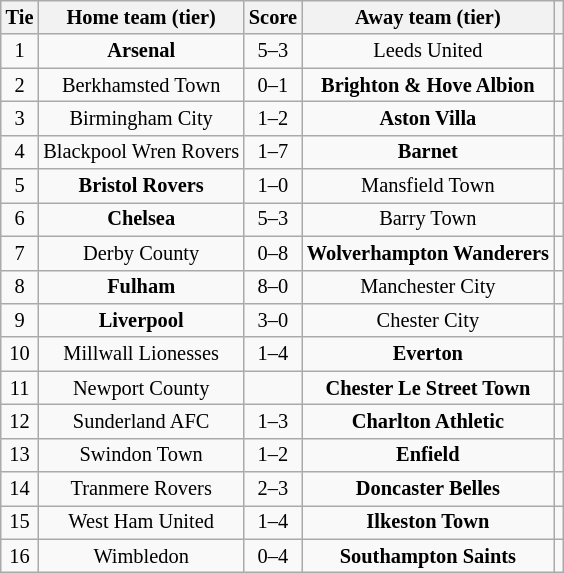<table class="wikitable" style="text-align:center; font-size:85%">
<tr>
<th>Tie</th>
<th>Home team (tier)</th>
<th>Score</th>
<th>Away team (tier)</th>
<th></th>
</tr>
<tr>
<td align="center">1</td>
<td><strong>Arsenal</strong></td>
<td align="center">5–3</td>
<td>Leeds United</td>
<td></td>
</tr>
<tr>
<td align="center">2</td>
<td>Berkhamsted Town</td>
<td align="center">0–1</td>
<td><strong>Brighton & Hove Albion</strong></td>
<td></td>
</tr>
<tr>
<td align="center">3</td>
<td>Birmingham City</td>
<td align="center">1–2</td>
<td><strong>Aston Villa</strong></td>
<td></td>
</tr>
<tr>
<td align="center">4</td>
<td>Blackpool Wren Rovers</td>
<td align="center">1–7</td>
<td><strong>Barnet</strong></td>
<td></td>
</tr>
<tr>
<td align="center">5</td>
<td><strong>Bristol Rovers</strong></td>
<td align="center">1–0</td>
<td>Mansfield Town</td>
<td></td>
</tr>
<tr>
<td align="center">6</td>
<td><strong>Chelsea</strong></td>
<td align="center">5–3</td>
<td>Barry Town</td>
<td></td>
</tr>
<tr>
<td align="center">7</td>
<td>Derby County</td>
<td align="center">0–8</td>
<td><strong>Wolverhampton Wanderers</strong></td>
<td></td>
</tr>
<tr>
<td align="center">8</td>
<td><strong>Fulham</strong></td>
<td align="center">8–0</td>
<td>Manchester City</td>
<td></td>
</tr>
<tr>
<td align="center">9</td>
<td><strong>Liverpool</strong></td>
<td align="center">3–0</td>
<td>Chester City</td>
<td></td>
</tr>
<tr>
<td align="center">10</td>
<td>Millwall Lionesses</td>
<td align="center">1–4</td>
<td><strong>Everton</strong></td>
<td></td>
</tr>
<tr>
<td align="center">11</td>
<td>Newport County</td>
<td align="center"></td>
<td><strong>Chester Le Street Town</strong></td>
<td></td>
</tr>
<tr>
<td align="center">12</td>
<td>Sunderland AFC</td>
<td align="center">1–3</td>
<td><strong>Charlton Athletic</strong></td>
<td></td>
</tr>
<tr>
<td align="center">13</td>
<td>Swindon Town</td>
<td align="center">1–2 </td>
<td><strong>Enfield</strong></td>
<td></td>
</tr>
<tr>
<td align="center">14</td>
<td>Tranmere Rovers</td>
<td align="center">2–3</td>
<td><strong>Doncaster Belles</strong></td>
<td></td>
</tr>
<tr>
<td align="center">15</td>
<td>West Ham United</td>
<td align="center">1–4</td>
<td><strong>Ilkeston Town</strong></td>
<td></td>
</tr>
<tr>
<td align="center">16</td>
<td>Wimbledon</td>
<td align="center">0–4</td>
<td><strong>Southampton Saints</strong></td>
<td></td>
</tr>
</table>
